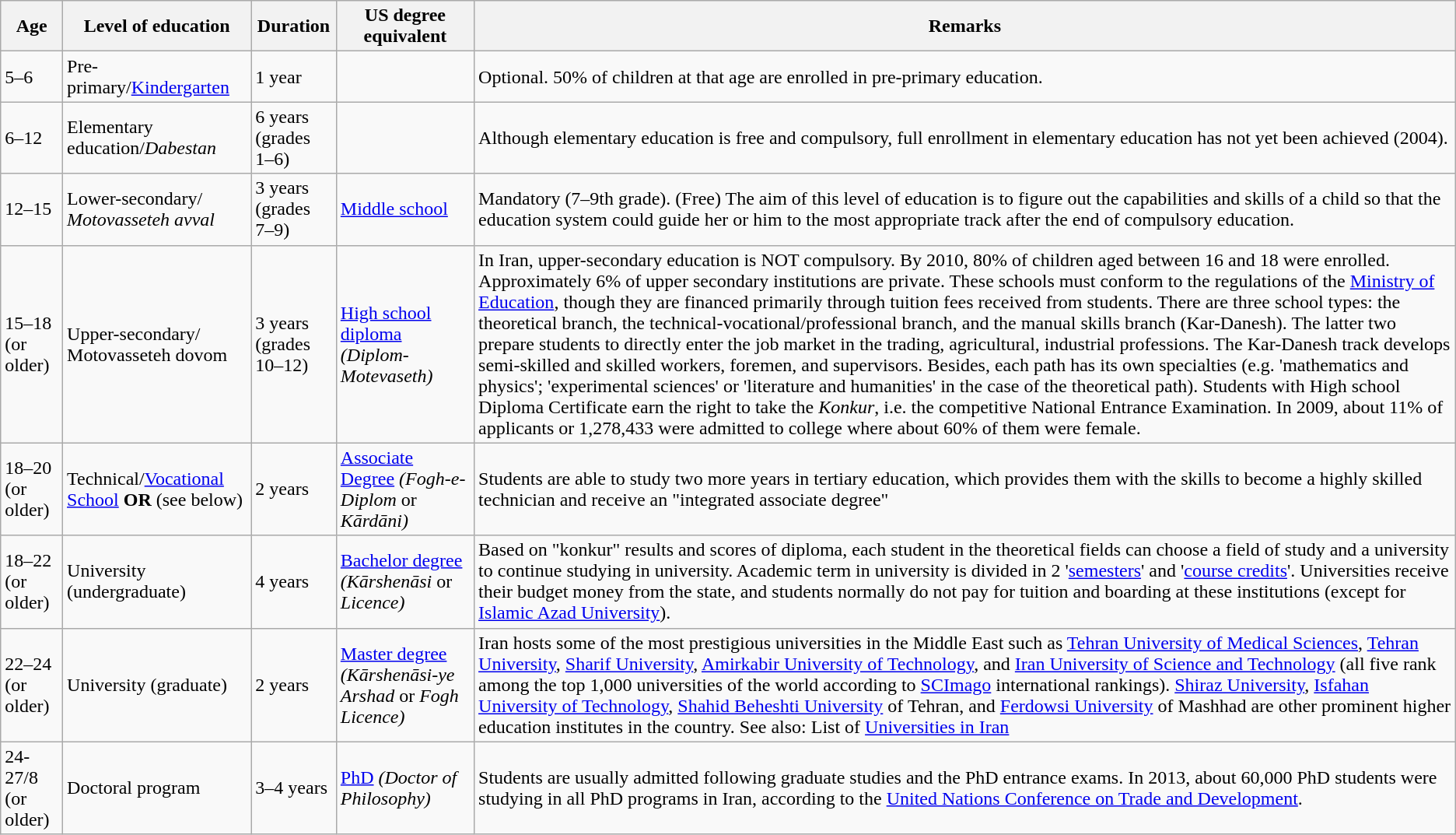<table class="wikitable">
<tr>
<th>Age</th>
<th>Level of education </th>
<th>Duration</th>
<th>US degree equivalent</th>
<th>Remarks</th>
</tr>
<tr>
<td>5–6</td>
<td>Pre-primary/<a href='#'>Kindergarten</a></td>
<td>1 year</td>
<td></td>
<td>Optional. 50% of children at that age are enrolled in pre-primary education.</td>
</tr>
<tr>
<td>6–12</td>
<td>Elementary education/<em>Dabestan</em></td>
<td>6 years<br>(grades 1–6)</td>
<td></td>
<td>Although elementary education is free and compulsory, full enrollment in elementary education has not yet been achieved (2004).</td>
</tr>
<tr>
<td>12–15</td>
<td>Lower-secondary/<em> Motovasseteh avval</em></td>
<td>3 years<br>(grades 7–9)</td>
<td><a href='#'>Middle school</a></td>
<td>Mandatory (7–9th grade). (Free) The aim of this level of education is to figure out the capabilities and skills of a child so that the education system could guide her or him to the most appropriate track after the end of compulsory education.</td>
</tr>
<tr>
<td>15–18 (or older)</td>
<td>Upper-secondary/ Motovasseteh dovom</td>
<td>3 years<br>(grades 10–12)</td>
<td><a href='#'>High school diploma</a> <em>(Diplom-Motevaseth)</em></td>
<td>In Iran, upper-secondary education is NOT compulsory. By 2010, 80% of children aged between 16 and 18 were enrolled. Approximately 6% of upper secondary institutions are private. These schools must conform to the regulations of the <a href='#'>Ministry of Education</a>, though they are financed primarily through tuition fees received from students. There are three school types: the theoretical branch, the technical-vocational/professional branch, and the manual skills branch (Kar-Danesh). The latter two prepare students to directly enter the job market in the trading, agricultural, industrial professions. The Kar-Danesh track develops semi-skilled and skilled workers, foremen, and supervisors. Besides, each path has its own specialties (e.g. 'mathematics and physics'; 'experimental sciences' or 'literature and humanities' in the case of the theoretical path). Students with High school Diploma Certificate earn the right to take the <em>Konkur</em>, i.e. the competitive National Entrance Examination. In 2009, about 11% of applicants or 1,278,433 were admitted to college where about 60% of them were female. </td>
</tr>
<tr>
<td>18–20 (or older)</td>
<td>Technical/<a href='#'>Vocational School</a> <strong>OR</strong> (see below)</td>
<td>2 years</td>
<td><a href='#'>Associate Degree</a> <em>(Fogh-e-Diplom</em> or <em>Kārdāni)</em></td>
<td>Students are able to study two more years in tertiary education, which provides them with the skills to become a highly skilled technician and receive an "integrated associate degree"</td>
</tr>
<tr>
<td>18–22 (or older)</td>
<td>University (undergraduate)</td>
<td>4 years</td>
<td><a href='#'>Bachelor degree</a> <em>(Kārshenāsi</em> or <em>Licence)</em></td>
<td>Based on "konkur" results and scores of diploma, each student in the theoretical fields can choose a field of study and a university to continue studying in university. Academic term in university is divided in 2 '<a href='#'>semesters</a>' and '<a href='#'>course credits</a>'. Universities receive their budget money from the state, and students normally do not pay for tuition and boarding at these institutions (except for <a href='#'>Islamic Azad University</a>).</td>
</tr>
<tr>
<td>22–24 (or older)</td>
<td>University (graduate)</td>
<td>2 years</td>
<td><a href='#'>Master degree</a> <em>(Kārshenāsi-ye Arshad</em> or <em>Fogh Licence)</em></td>
<td>Iran hosts some of the most prestigious universities in the Middle East such as <a href='#'>Tehran University of Medical Sciences</a>, <a href='#'>Tehran University</a>, <a href='#'>Sharif University</a>, <a href='#'>Amirkabir University of Technology</a>, and <a href='#'>Iran University of Science and Technology</a> (all five rank among the top 1,000 universities of the world according to <a href='#'>SCImago</a> international rankings). <a href='#'>Shiraz University</a>, <a href='#'>Isfahan University of Technology</a>, <a href='#'>Shahid Beheshti University</a> of Tehran, and <a href='#'>Ferdowsi University</a> of Mashhad are other prominent higher education institutes in the country. See also: List of <a href='#'>Universities in Iran</a></td>
</tr>
<tr>
<td>24-27/8 (or older)</td>
<td>Doctoral program</td>
<td>3–4 years</td>
<td><a href='#'>PhD</a> <em>(Doctor of Philosophy)</em></td>
<td>Students are usually admitted following graduate studies and the PhD entrance exams. In 2013, about 60,000 PhD students were studying in all PhD programs in Iran, according to the <a href='#'>United Nations Conference on Trade and Development</a>.</td>
</tr>
</table>
